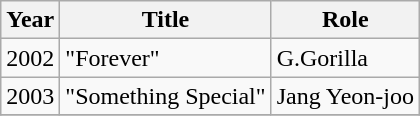<table class="wikitable sortable">
<tr>
<th>Year</th>
<th>Title</th>
<th>Role</th>
</tr>
<tr>
<td>2002</td>
<td>"Forever" </td>
<td>G.Gorilla</td>
</tr>
<tr>
<td>2003</td>
<td>"Something Special"</td>
<td>Jang Yeon-joo</td>
</tr>
<tr>
</tr>
</table>
